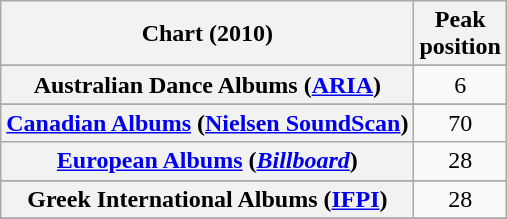<table class="wikitable sortable plainrowheaders" style="text-align:center">
<tr>
<th scope="col">Chart (2010)</th>
<th scope="col">Peak<br>position</th>
</tr>
<tr>
</tr>
<tr>
<th scope="row">Australian Dance Albums (<a href='#'>ARIA</a>)</th>
<td>6</td>
</tr>
<tr>
</tr>
<tr>
<th scope="row"><a href='#'>Canadian Albums</a> (<a href='#'>Nielsen SoundScan</a>)</th>
<td>70</td>
</tr>
<tr>
<th scope="row"><a href='#'>European Albums</a> (<em><a href='#'>Billboard</a></em>)</th>
<td>28</td>
</tr>
<tr>
</tr>
<tr>
</tr>
<tr>
<th scope="row">Greek International Albums (<a href='#'>IFPI</a>)</th>
<td>28</td>
</tr>
<tr>
</tr>
<tr>
</tr>
<tr>
</tr>
<tr>
</tr>
<tr>
</tr>
<tr>
</tr>
<tr>
</tr>
</table>
